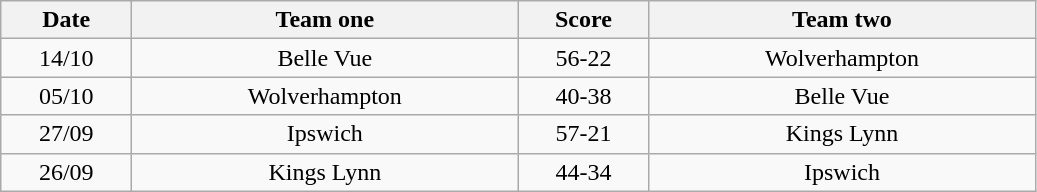<table class="wikitable" style="text-align: center">
<tr>
<th width=80>Date</th>
<th width=250>Team one</th>
<th width=80>Score</th>
<th width=250>Team two</th>
</tr>
<tr>
<td>14/10</td>
<td>Belle Vue</td>
<td>56-22</td>
<td>Wolverhampton</td>
</tr>
<tr>
<td>05/10</td>
<td>Wolverhampton</td>
<td>40-38</td>
<td>Belle Vue</td>
</tr>
<tr>
<td>27/09</td>
<td>Ipswich</td>
<td>57-21</td>
<td>Kings Lynn</td>
</tr>
<tr>
<td>26/09</td>
<td>Kings Lynn</td>
<td>44-34</td>
<td>Ipswich</td>
</tr>
</table>
